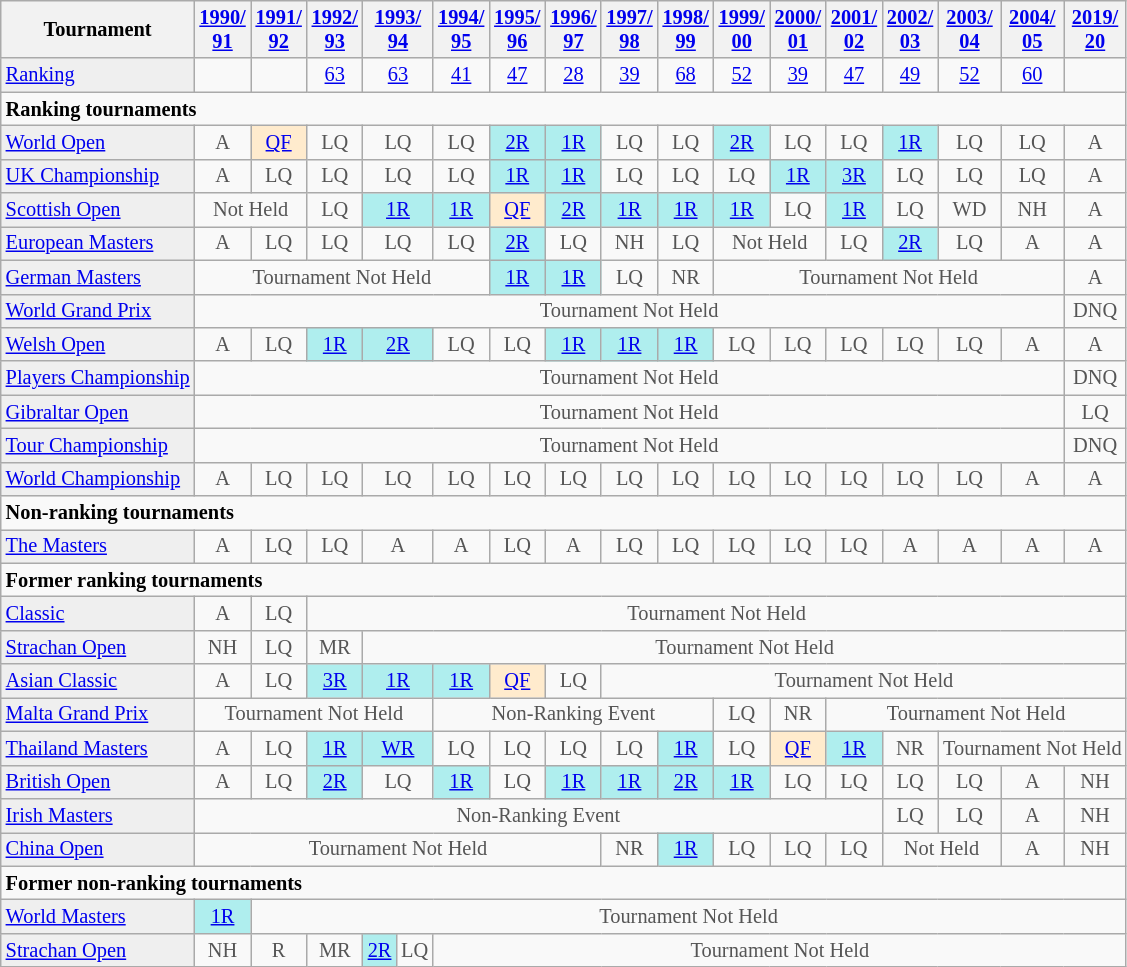<table class="wikitable" style="font-size:85%">
<tr>
<th>Tournament</th>
<th><a href='#'>1990/<br>91</a></th>
<th><a href='#'>1991/<br>92</a></th>
<th><a href='#'>1992/<br>93</a></th>
<th colspan="2"><a href='#'>1993/<br>94</a></th>
<th><a href='#'>1994/<br>95</a></th>
<th><a href='#'>1995/<br>96</a></th>
<th><a href='#'>1996/<br>97</a></th>
<th><a href='#'>1997/<br>98</a></th>
<th><a href='#'>1998/<br>99</a></th>
<th><a href='#'>1999/<br>00</a></th>
<th><a href='#'>2000/<br>01</a></th>
<th><a href='#'>2001/<br>02</a></th>
<th><a href='#'>2002/<br>03</a></th>
<th><a href='#'>2003/<br>04</a></th>
<th><a href='#'>2004/<br>05</a></th>
<th><a href='#'>2019/<br>20</a></th>
</tr>
<tr>
<td style="background:#EFEFEF;"><a href='#'>Ranking</a></td>
<td align="center"></td>
<td align="center"></td>
<td align="center"><a href='#'>63</a></td>
<td colspan="2" align="center"><a href='#'>63</a></td>
<td align="center"><a href='#'>41</a></td>
<td align="center"><a href='#'>47</a></td>
<td align="center"><a href='#'>28</a></td>
<td align="center"><a href='#'>39</a></td>
<td align="center"><a href='#'>68</a></td>
<td align="center"><a href='#'>52</a></td>
<td align="center"><a href='#'>39</a></td>
<td align="center"><a href='#'>47</a></td>
<td align="center"><a href='#'>49</a></td>
<td align="center"><a href='#'>52</a></td>
<td align="center"><a href='#'>60</a></td>
<td align="center"></td>
</tr>
<tr>
<td colspan="20"><strong>Ranking tournaments</strong></td>
</tr>
<tr>
<td style="background:#EFEFEF;"><a href='#'>World Open</a></td>
<td align="center" style="color:#555555;">A</td>
<td align="center" style="background:#ffebcd;"><a href='#'>QF</a></td>
<td align="center" style="color:#555555;">LQ</td>
<td align="center" colspan="2" style="color:#555555;">LQ</td>
<td align="center" style="color:#555555;">LQ</td>
<td align="center" style="background:#afeeee;"><a href='#'>2R</a></td>
<td align="center" style="background:#afeeee;"><a href='#'>1R</a></td>
<td align="center" style="color:#555555;">LQ</td>
<td align="center" style="color:#555555;">LQ</td>
<td align="center" style="background:#afeeee;"><a href='#'>2R</a></td>
<td align="center" style="color:#555555;">LQ</td>
<td align="center" style="color:#555555;">LQ</td>
<td align="center" style="background:#afeeee;"><a href='#'>1R</a></td>
<td align="center" style="color:#555555;">LQ</td>
<td align="center" style="color:#555555;">LQ</td>
<td align="center" style="color:#555555;">A</td>
</tr>
<tr>
<td style="background:#EFEFEF;"><a href='#'>UK Championship</a></td>
<td align="center" style="color:#555555;">A</td>
<td align="center" style="color:#555555;">LQ</td>
<td align="center" style="color:#555555;">LQ</td>
<td align="center" colspan="2" style="color:#555555;">LQ</td>
<td align="center" style="color:#555555;">LQ</td>
<td align="center" style="background:#afeeee;"><a href='#'>1R</a></td>
<td align="center" style="background:#afeeee;"><a href='#'>1R</a></td>
<td align="center" style="color:#555555;">LQ</td>
<td align="center" style="color:#555555;">LQ</td>
<td align="center" style="color:#555555;">LQ</td>
<td align="center" style="background:#afeeee;"><a href='#'>1R</a></td>
<td align="center" style="background:#afeeee;"><a href='#'>3R</a></td>
<td align="center" style="color:#555555;">LQ</td>
<td align="center" style="color:#555555;">LQ</td>
<td align="center" style="color:#555555;">LQ</td>
<td align="center" style="color:#555555;">A</td>
</tr>
<tr>
<td style="background:#EFEFEF;"><a href='#'>Scottish Open</a></td>
<td align="center" colspan="2" style="color:#555555;">Not Held</td>
<td align="center" style="color:#555555;">LQ</td>
<td align="center" colspan="2" style="background:#afeeee;"><a href='#'>1R</a></td>
<td align="center" style="background:#afeeee;"><a href='#'>1R</a></td>
<td align="center" style="background:#ffebcd;"><a href='#'>QF</a></td>
<td align="center" style="background:#afeeee;"><a href='#'>2R</a></td>
<td align="center" style="background:#afeeee;"><a href='#'>1R</a></td>
<td align="center" style="background:#afeeee;"><a href='#'>1R</a></td>
<td align="center" style="background:#afeeee;"><a href='#'>1R</a></td>
<td align="center" style="color:#555555;">LQ</td>
<td align="center" style="background:#afeeee;"><a href='#'>1R</a></td>
<td align="center" style="color:#555555;">LQ</td>
<td align="center" style="color:#555555;">WD</td>
<td align="center" style="color:#555555;">NH</td>
<td align="center" style="color:#555555;">A</td>
</tr>
<tr>
<td style="background:#EFEFEF;"><a href='#'>European Masters</a></td>
<td align="center" style="color:#555555;">A</td>
<td align="center" style="color:#555555;">LQ</td>
<td align="center" style="color:#555555;">LQ</td>
<td align="center" colspan="2" style="color:#555555;">LQ</td>
<td align="center" style="color:#555555;">LQ</td>
<td align="center" style="background:#afeeee;"><a href='#'>2R</a></td>
<td align="center" style="color:#555555;">LQ</td>
<td align="center" style="color:#555555;">NH</td>
<td align="center" style="color:#555555;">LQ</td>
<td align="center" colspan="2" style="color:#555555;">Not Held</td>
<td align="center" style="color:#555555;">LQ</td>
<td align="center" style="background:#afeeee;"><a href='#'>2R</a></td>
<td align="center" style="color:#555555;">LQ</td>
<td align="center" style="color:#555555;">A</td>
<td align="center" style="color:#555555;">A</td>
</tr>
<tr>
<td style="background:#EFEFEF;"><a href='#'>German Masters</a></td>
<td align="center" colspan="6" style="color:#555555;">Tournament Not Held</td>
<td align="center" style="background:#afeeee;"><a href='#'>1R</a></td>
<td align="center" style="background:#afeeee;"><a href='#'>1R</a></td>
<td align="center" style="color:#555555;">LQ</td>
<td align="center" style="color:#555555;">NR</td>
<td align="center" colspan="6" style="color:#555555;">Tournament Not Held</td>
<td align="center" style="color:#555555;">A</td>
</tr>
<tr>
<td style="background:#EFEFEF;"><a href='#'>World Grand Prix</a></td>
<td align="center" colspan="16" style="color:#555555;">Tournament Not Held</td>
<td align="center" style="color:#555555;">DNQ</td>
</tr>
<tr>
<td style="background:#EFEFEF;"><a href='#'>Welsh Open</a></td>
<td align="center" style="color:#555555;">A</td>
<td align="center" style="color:#555555;">LQ</td>
<td align="center" style="background:#afeeee;"><a href='#'>1R</a></td>
<td align="center" colspan="2" style="background:#afeeee;"><a href='#'>2R</a></td>
<td align="center" style="color:#555555;">LQ</td>
<td align="center" style="color:#555555;">LQ</td>
<td align="center" style="background:#afeeee;"><a href='#'>1R</a></td>
<td align="center" style="background:#afeeee;"><a href='#'>1R</a></td>
<td align="center" style="background:#afeeee;"><a href='#'>1R</a></td>
<td align="center" style="color:#555555;">LQ</td>
<td align="center" style="color:#555555;">LQ</td>
<td align="center" style="color:#555555;">LQ</td>
<td align="center" style="color:#555555;">LQ</td>
<td align="center" style="color:#555555;">LQ</td>
<td align="center" style="color:#555555;">A</td>
<td align="center" style="color:#555555;">A</td>
</tr>
<tr>
<td style="background:#EFEFEF;"><a href='#'>Players Championship</a></td>
<td align="center" colspan="16" style="color:#555555;">Tournament Not Held</td>
<td align="center" style="color:#555555;">DNQ</td>
</tr>
<tr>
<td style="background:#EFEFEF;"><a href='#'>Gibraltar Open</a></td>
<td align="center" colspan="16" style="color:#555555;">Tournament Not Held</td>
<td align="center" style="color:#555555;">LQ</td>
</tr>
<tr>
<td style="background:#EFEFEF;"><a href='#'>Tour Championship</a></td>
<td align="center" colspan="16" style="color:#555555;">Tournament Not Held</td>
<td align="center" style="color:#555555;">DNQ</td>
</tr>
<tr>
<td style="background:#EFEFEF;"><a href='#'>World Championship</a></td>
<td align="center" style="color:#555555;">A</td>
<td align="center" style="color:#555555;">LQ</td>
<td align="center" style="color:#555555;">LQ</td>
<td align="center" colspan="2" style="color:#555555;">LQ</td>
<td align="center" style="color:#555555;">LQ</td>
<td align="center" style="color:#555555;">LQ</td>
<td align="center" style="color:#555555;">LQ</td>
<td align="center" style="color:#555555;">LQ</td>
<td align="center" style="color:#555555;">LQ</td>
<td align="center" style="color:#555555;">LQ</td>
<td align="center" style="color:#555555;">LQ</td>
<td align="center" style="color:#555555;">LQ</td>
<td align="center" style="color:#555555;">LQ</td>
<td align="center" style="color:#555555;">LQ</td>
<td align="center" style="color:#555555;">A</td>
<td align="center" style="color:#555555;">A</td>
</tr>
<tr>
<td colspan="20"><strong>Non-ranking tournaments</strong></td>
</tr>
<tr>
<td style="background:#EFEFEF;"><a href='#'>The Masters</a></td>
<td align="center" style="color:#555555;">A</td>
<td align="center" style="color:#555555;">LQ</td>
<td align="center" style="color:#555555;">LQ</td>
<td align="center" colspan="2" style="color:#555555;">A</td>
<td align="center" style="color:#555555;">A</td>
<td align="center" style="color:#555555;">LQ</td>
<td align="center" style="color:#555555;">A</td>
<td align="center" style="color:#555555;">LQ</td>
<td align="center" style="color:#555555;">LQ</td>
<td align="center" style="color:#555555;">LQ</td>
<td align="center" style="color:#555555;">LQ</td>
<td align="center" style="color:#555555;">LQ</td>
<td align="center" style="color:#555555;">A</td>
<td align="center" style="color:#555555;">A</td>
<td align="center" style="color:#555555;">A</td>
<td align="center" style="color:#555555;">A</td>
</tr>
<tr>
<td colspan="20"><strong>Former ranking tournaments</strong></td>
</tr>
<tr>
<td style="background:#EFEFEF;"><a href='#'>Classic</a></td>
<td align="center" style="color:#555555;">A</td>
<td align="center" style="color:#555555;">LQ</td>
<td align="center" colspan="20" style="color:#555555;">Tournament Not Held</td>
</tr>
<tr>
<td style="background:#EFEFEF;"><a href='#'>Strachan Open</a></td>
<td align="center" style="color:#555555;">NH</td>
<td align="center" style="color:#555555;">LQ</td>
<td align="center" style="color:#555555;">MR</td>
<td align="center" colspan="20" style="color:#555555;">Tournament Not Held</td>
</tr>
<tr>
<td style="background:#EFEFEF;"><a href='#'>Asian Classic</a></td>
<td align="center" style="color:#555555;">A</td>
<td align="center" style="color:#555555;">LQ</td>
<td align="center" style="background:#afeeee;"><a href='#'>3R</a></td>
<td align="center" colspan="2" style="background:#afeeee;"><a href='#'>1R</a></td>
<td align="center" style="background:#afeeee;"><a href='#'>1R</a></td>
<td align="center" style="background:#ffebcd;"><a href='#'>QF</a></td>
<td align="center" style="color:#555555;">LQ</td>
<td align="center" colspan="20" style="color:#555555;">Tournament Not Held</td>
</tr>
<tr>
<td style="background:#EFEFEF;"><a href='#'>Malta Grand Prix</a></td>
<td align="center" colspan="5" style="color:#555555;">Tournament Not Held</td>
<td align="center" colspan="5" style="color:#555555;">Non-Ranking Event</td>
<td align="center" style="color:#555555;">LQ</td>
<td align="center" style="color:#555555;">NR</td>
<td align="center" colspan="20" style="color:#555555;">Tournament Not Held</td>
</tr>
<tr>
<td style="background:#EFEFEF;"><a href='#'>Thailand Masters</a></td>
<td align="center" style="color:#555555;">A</td>
<td align="center" style="color:#555555;">LQ</td>
<td align="center" style="background:#afeeee;"><a href='#'>1R</a></td>
<td align="center" colspan="2" style="background:#afeeee;"><a href='#'>WR</a></td>
<td align="center" style="color:#555555;">LQ</td>
<td align="center" style="color:#555555;">LQ</td>
<td align="center" style="color:#555555;">LQ</td>
<td align="center" style="color:#555555;">LQ</td>
<td align="center" style="background:#afeeee;"><a href='#'>1R</a></td>
<td align="center" style="color:#555555;">LQ</td>
<td align="center" style="background:#ffebcd;"><a href='#'>QF</a></td>
<td align="center" style="background:#afeeee;"><a href='#'>1R</a></td>
<td align="center" style="color:#555555;">NR</td>
<td align="center" colspan="20" style="color:#555555;">Tournament Not Held</td>
</tr>
<tr>
<td style="background:#EFEFEF;"><a href='#'>British Open</a></td>
<td align="center" style="color:#555555;">A</td>
<td align="center" style="color:#555555;">LQ</td>
<td align="center" style="background:#afeeee;"><a href='#'>2R</a></td>
<td align="center" colspan="2" style="color:#555555;">LQ</td>
<td align="center" style="background:#afeeee;"><a href='#'>1R</a></td>
<td align="center" style="color:#555555;">LQ</td>
<td align="center" style="background:#afeeee;"><a href='#'>1R</a></td>
<td align="center" style="background:#afeeee;"><a href='#'>1R</a></td>
<td align="center" style="background:#afeeee;"><a href='#'>2R</a></td>
<td align="center" style="background:#afeeee;"><a href='#'>1R</a></td>
<td align="center" style="color:#555555;">LQ</td>
<td align="center" style="color:#555555;">LQ</td>
<td align="center" style="color:#555555;">LQ</td>
<td align="center" style="color:#555555;">LQ</td>
<td align="center" style="color:#555555;">A</td>
<td align="center" colspan="2" style="color:#555555;">NH</td>
</tr>
<tr>
<td style="background:#EFEFEF;"><a href='#'>Irish Masters</a></td>
<td align="center" colspan="13" style="color:#555555;">Non-Ranking Event</td>
<td align="center" style="color:#555555;">LQ</td>
<td align="center" style="color:#555555;">LQ</td>
<td align="center" style="color:#555555;">A</td>
<td align="center" colspan="20" style="color:#555555;">NH</td>
</tr>
<tr>
<td style="background:#EFEFEF;"><a href='#'>China Open</a></td>
<td align="center" colspan="8" style="color:#555555;">Tournament Not Held</td>
<td align="center" style="color:#555555;">NR</td>
<td align="center" style="background:#afeeee;"><a href='#'>1R</a></td>
<td align="center" style="color:#555555;">LQ</td>
<td align="center" style="color:#555555;">LQ</td>
<td align="center" style="color:#555555;">LQ</td>
<td align="center" colspan="2" style="color:#555555;">Not Held</td>
<td align="center" style="color:#555555;">A</td>
<td align="center" colspan="2" style="color:#555555;">NH</td>
</tr>
<tr>
<td colspan="20"><strong>Former non-ranking tournaments</strong></td>
</tr>
<tr>
<td style="background:#EFEFEF;"><a href='#'>World Masters</a></td>
<td align="center" style="background:#afeeee;"><a href='#'>1R</a></td>
<td align="center" colspan="20" style="color:#555555;">Tournament Not Held</td>
</tr>
<tr>
<td style="background:#EFEFEF;"><a href='#'>Strachan Open</a></td>
<td align="center" style="color:#555555;">NH</td>
<td align="center" style="color:#555555;">R</td>
<td align="center" style="color:#555555;">MR</td>
<td align="center" style="background:#afeeee;"><a href='#'>2R</a></td>
<td align="center" style="color:#555555;">LQ</td>
<td align="center" colspan="20" style="color:#555555;">Tournament Not Held</td>
</tr>
</table>
